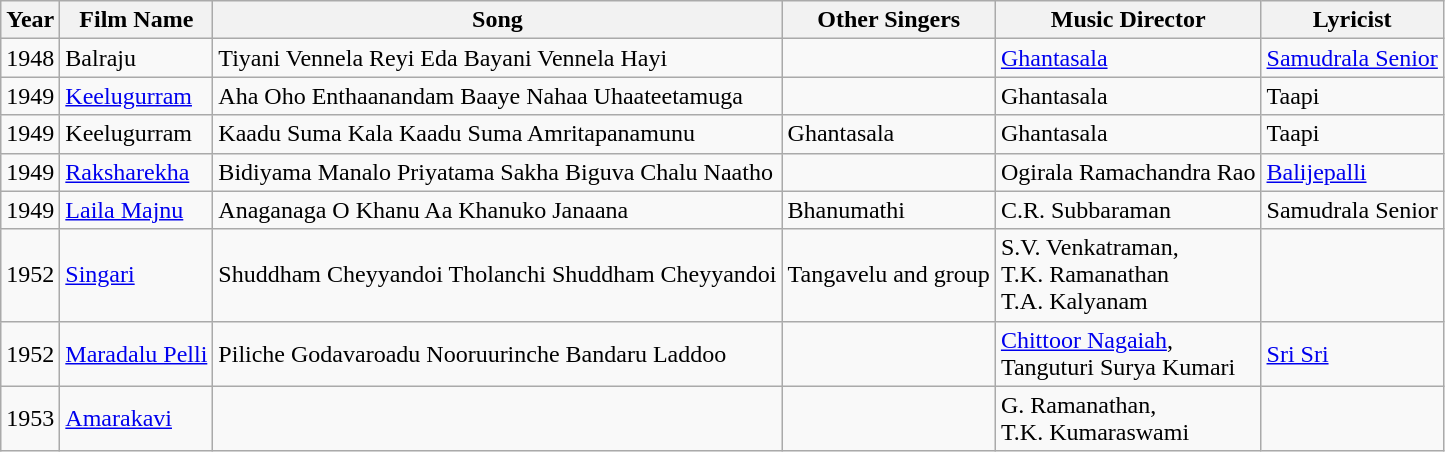<table class="wikitable sortable">
<tr>
<th>Year</th>
<th>Film Name</th>
<th>Song</th>
<th>Other Singers</th>
<th>Music Director</th>
<th>Lyricist</th>
</tr>
<tr>
<td>1948</td>
<td>Balraju</td>
<td>Tiyani Vennela Reyi Eda Bayani Vennela Hayi</td>
<td></td>
<td><a href='#'>Ghantasala</a></td>
<td><a href='#'>Samudrala Senior</a></td>
</tr>
<tr>
<td>1949</td>
<td><a href='#'>Keelugurram</a></td>
<td>Aha Oho Enthaanandam Baaye Nahaa Uhaateetamuga</td>
<td></td>
<td>Ghantasala</td>
<td>Taapi</td>
</tr>
<tr>
<td>1949</td>
<td>Keelugurram</td>
<td>Kaadu Suma Kala Kaadu Suma Amritapanamunu</td>
<td>Ghantasala</td>
<td>Ghantasala</td>
<td>Taapi</td>
</tr>
<tr>
<td>1949</td>
<td><a href='#'>Raksharekha</a></td>
<td>Bidiyama Manalo Priyatama Sakha Biguva Chalu Naatho</td>
<td></td>
<td>Ogirala Ramachandra Rao</td>
<td><a href='#'>Balijepalli</a></td>
</tr>
<tr>
<td>1949</td>
<td><a href='#'>Laila Majnu</a></td>
<td>Anaganaga O Khanu Aa Khanuko Janaana</td>
<td>Bhanumathi</td>
<td>C.R. Subbaraman</td>
<td>Samudrala Senior</td>
</tr>
<tr>
<td>1952</td>
<td><a href='#'>Singari</a></td>
<td>Shuddham Cheyyandoi Tholanchi Shuddham Cheyyandoi</td>
<td>Tangavelu and group</td>
<td>S.V. Venkatraman,<br>T.K. Ramanathan<br> T.A. Kalyanam</td>
<td></td>
</tr>
<tr>
<td>1952</td>
<td><a href='#'>Maradalu Pelli</a></td>
<td>Piliche Godavaroadu Nooruurinche Bandaru Laddoo</td>
<td></td>
<td><a href='#'>Chittoor Nagaiah</a>,<br>Tanguturi Surya Kumari</td>
<td><a href='#'>Sri Sri</a></td>
</tr>
<tr>
<td>1953</td>
<td><a href='#'>Amarakavi</a></td>
<td></td>
<td></td>
<td>G. Ramanathan, <br>T.K. Kumaraswami</td>
</tr>
</table>
